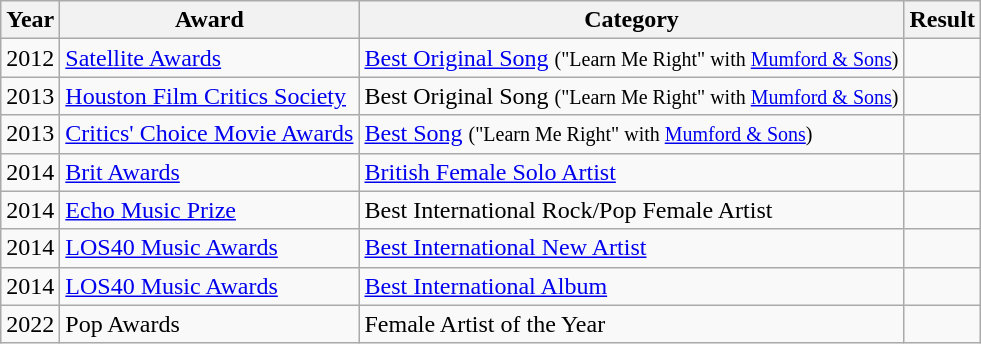<table class="wikitable">
<tr>
<th>Year</th>
<th>Award</th>
<th>Category</th>
<th>Result</th>
</tr>
<tr>
<td>2012</td>
<td><a href='#'>Satellite Awards</a></td>
<td><a href='#'>Best Original Song</a> <small>("Learn Me Right" with <a href='#'>Mumford & Sons</a>)</small></td>
<td></td>
</tr>
<tr>
<td>2013</td>
<td><a href='#'>Houston Film Critics Society</a></td>
<td>Best Original Song <small>("Learn Me Right" with <a href='#'>Mumford & Sons</a>)</small></td>
<td></td>
</tr>
<tr>
<td>2013</td>
<td><a href='#'>Critics' Choice Movie Awards</a></td>
<td><a href='#'>Best Song</a> <small>("Learn Me Right" with <a href='#'>Mumford & Sons</a>)</small></td>
<td></td>
</tr>
<tr>
<td>2014</td>
<td><a href='#'>Brit Awards</a></td>
<td><a href='#'>British Female Solo Artist</a></td>
<td></td>
</tr>
<tr>
<td>2014</td>
<td><a href='#'>Echo Music Prize</a></td>
<td>Best International Rock/Pop Female Artist</td>
<td></td>
</tr>
<tr>
<td>2014</td>
<td><a href='#'>LOS40 Music Awards</a></td>
<td><a href='#'>Best International New Artist</a></td>
<td></td>
</tr>
<tr>
<td>2014</td>
<td><a href='#'>LOS40 Music Awards</a></td>
<td><a href='#'>Best International Album</a> </td>
<td></td>
</tr>
<tr>
<td>2022</td>
<td>Pop Awards</td>
<td>Female Artist of the Year</td>
<td></td>
</tr>
</table>
